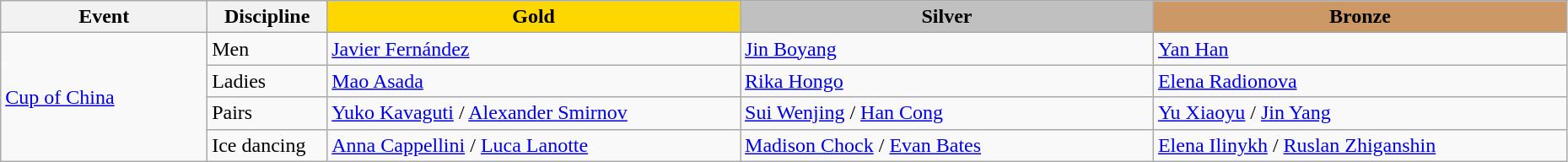<table class="wikitable" style="width:98%;">
<tr>
<th style="width:10%;">Event</th>
<th style="width:5%;">Discipline</th>
<td style="text-align:center; width:20%; background:gold;"><strong>Gold</strong></td>
<td style="text-align:center; width:20%; background:silver;"><strong>Silver</strong></td>
<td style="text-align:center; width:20%; background:#c96;"><strong>Bronze</strong></td>
</tr>
<tr>
<td rowspan=4><a href='#'>Cup of China</a></td>
<td>Men</td>
<td> <a href='#'>Javier Fernández</a></td>
<td> <a href='#'>Jin Boyang</a></td>
<td> <a href='#'>Yan Han</a></td>
</tr>
<tr>
<td>Ladies</td>
<td> <a href='#'>Mao Asada</a></td>
<td> <a href='#'>Rika Hongo</a></td>
<td> <a href='#'>Elena Radionova</a></td>
</tr>
<tr>
<td>Pairs</td>
<td> <a href='#'>Yuko Kavaguti</a> / <a href='#'>Alexander Smirnov</a></td>
<td> <a href='#'>Sui Wenjing</a> / <a href='#'>Han Cong</a></td>
<td> <a href='#'>Yu Xiaoyu</a> / <a href='#'>Jin Yang</a></td>
</tr>
<tr>
<td>Ice dancing</td>
<td> <a href='#'>Anna Cappellini</a> / <a href='#'>Luca Lanotte</a></td>
<td> <a href='#'>Madison Chock</a> / <a href='#'>Evan Bates</a></td>
<td> <a href='#'>Elena Ilinykh</a> / <a href='#'>Ruslan Zhiganshin</a></td>
</tr>
</table>
